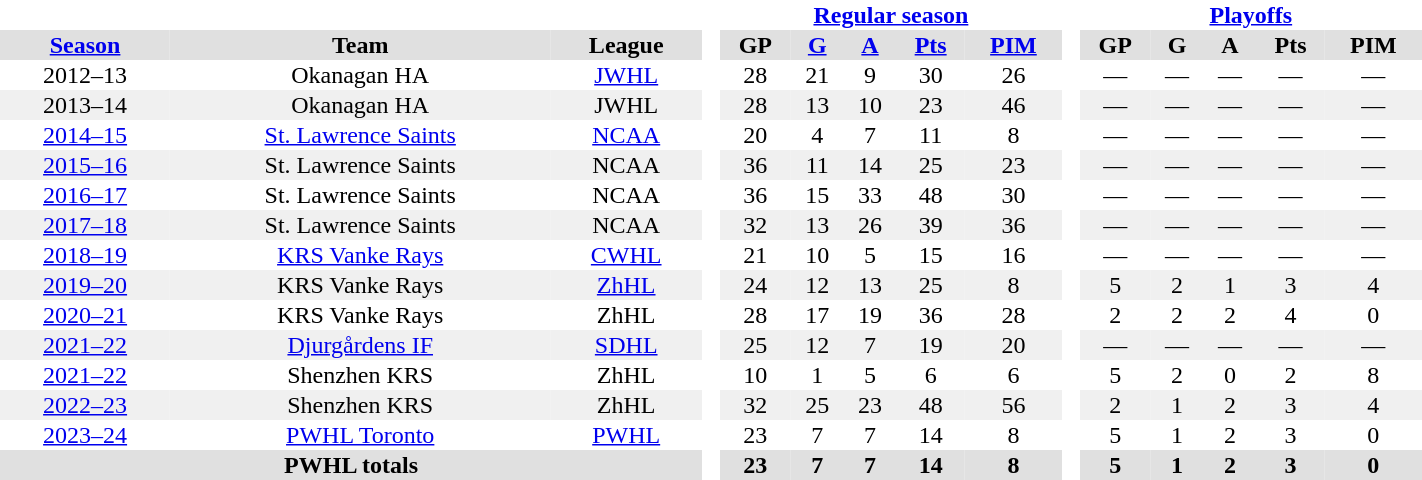<table border="0" cellpadding="1" cellspacing="0" width="75%" style="text-align:center">
<tr>
<th colspan="3" bgcolor="#ffffff"> </th>
<th rowspan="97" bgcolor="#ffffff"> </th>
<th colspan="5"><a href='#'>Regular season</a></th>
<th rowspan="97" bgcolor="#ffffff"> </th>
<th colspan="5"><a href='#'>Playoffs</a></th>
</tr>
<tr bgcolor="#e0e0e0">
<th><a href='#'>Season</a></th>
<th>Team</th>
<th>League</th>
<th>GP</th>
<th><a href='#'>G</a></th>
<th><a href='#'>A</a></th>
<th><a href='#'>Pts</a></th>
<th><a href='#'>PIM</a></th>
<th>GP</th>
<th>G</th>
<th>A</th>
<th>Pts</th>
<th>PIM</th>
</tr>
<tr>
<td>2012–13</td>
<td>Okanagan HA</td>
<td><a href='#'>JWHL</a></td>
<td>28</td>
<td>21</td>
<td>9</td>
<td>30</td>
<td>26</td>
<td>—</td>
<td>—</td>
<td>—</td>
<td>—</td>
<td>—</td>
</tr>
<tr bgcolor="#f0f0f0">
<td>2013–14</td>
<td>Okanagan HA</td>
<td>JWHL</td>
<td>28</td>
<td>13</td>
<td>10</td>
<td>23</td>
<td>46</td>
<td>—</td>
<td>—</td>
<td>—</td>
<td>—</td>
<td>—</td>
</tr>
<tr>
<td><a href='#'>2014–15</a></td>
<td><a href='#'>St. Lawrence Saints</a></td>
<td><a href='#'>NCAA</a></td>
<td>20</td>
<td>4</td>
<td>7</td>
<td>11</td>
<td>8</td>
<td>—</td>
<td>—</td>
<td>—</td>
<td>—</td>
<td>—</td>
</tr>
<tr bgcolor="#f0f0f0">
<td><a href='#'>2015–16</a></td>
<td>St. Lawrence Saints</td>
<td>NCAA</td>
<td>36</td>
<td>11</td>
<td>14</td>
<td>25</td>
<td>23</td>
<td>—</td>
<td>—</td>
<td>—</td>
<td>—</td>
<td>—</td>
</tr>
<tr>
<td><a href='#'>2016–17</a></td>
<td>St. Lawrence Saints</td>
<td>NCAA</td>
<td>36</td>
<td>15</td>
<td>33</td>
<td>48</td>
<td>30</td>
<td>—</td>
<td>—</td>
<td>—</td>
<td>—</td>
<td>—</td>
</tr>
<tr bgcolor="#f0f0f0">
<td><a href='#'>2017–18</a></td>
<td>St. Lawrence Saints</td>
<td>NCAA</td>
<td>32</td>
<td>13</td>
<td>26</td>
<td>39</td>
<td>36</td>
<td>—</td>
<td>—</td>
<td>—</td>
<td>—</td>
<td>—</td>
</tr>
<tr>
<td><a href='#'>2018–19</a></td>
<td><a href='#'>KRS Vanke Rays</a></td>
<td><a href='#'>CWHL</a></td>
<td>21</td>
<td>10</td>
<td>5</td>
<td>15</td>
<td>16</td>
<td>—</td>
<td>—</td>
<td>—</td>
<td>—</td>
<td>—</td>
</tr>
<tr bgcolor="#f0f0f0">
<td><a href='#'>2019–20</a></td>
<td>KRS Vanke Rays</td>
<td><a href='#'>ZhHL</a></td>
<td>24</td>
<td>12</td>
<td>13</td>
<td>25</td>
<td>8</td>
<td>5</td>
<td>2</td>
<td>1</td>
<td>3</td>
<td>4</td>
</tr>
<tr>
<td><a href='#'>2020–21</a></td>
<td>KRS Vanke Rays</td>
<td>ZhHL</td>
<td>28</td>
<td>17</td>
<td>19</td>
<td>36</td>
<td>28</td>
<td>2</td>
<td>2</td>
<td>2</td>
<td>4</td>
<td>0</td>
</tr>
<tr bgcolor="#f0f0f0">
<td><a href='#'>2021–22</a></td>
<td><a href='#'>Djurgårdens IF</a></td>
<td><a href='#'>SDHL</a></td>
<td>25</td>
<td>12</td>
<td>7</td>
<td>19</td>
<td>20</td>
<td>—</td>
<td>—</td>
<td>—</td>
<td>—</td>
<td>—</td>
</tr>
<tr>
<td><a href='#'>2021–22</a></td>
<td>Shenzhen KRS</td>
<td>ZhHL</td>
<td>10</td>
<td>1</td>
<td>5</td>
<td>6</td>
<td>6</td>
<td>5</td>
<td>2</td>
<td>0</td>
<td>2</td>
<td>8</td>
</tr>
<tr bgcolor="#f0f0f0">
<td><a href='#'>2022–23</a></td>
<td>Shenzhen KRS</td>
<td>ZhHL</td>
<td>32</td>
<td>25</td>
<td>23</td>
<td>48</td>
<td>56</td>
<td>2</td>
<td>1</td>
<td>2</td>
<td>3</td>
<td>4</td>
</tr>
<tr>
<td><a href='#'>2023–24</a></td>
<td><a href='#'>PWHL Toronto</a></td>
<td><a href='#'>PWHL</a></td>
<td>23</td>
<td>7</td>
<td>7</td>
<td>14</td>
<td>8</td>
<td>5</td>
<td>1</td>
<td>2</td>
<td>3</td>
<td>0</td>
</tr>
<tr bgcolor="#e0e0e0">
<th colspan="3">PWHL totals</th>
<th>23</th>
<th>7</th>
<th>7</th>
<th>14</th>
<th>8</th>
<th>5</th>
<th>1</th>
<th>2</th>
<th>3</th>
<th>0</th>
</tr>
</table>
